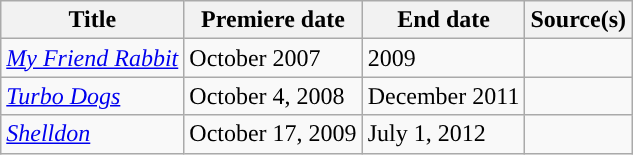<table class="wikitable sortable">
<tr>
<th>Title</th>
<th>Premiere date</th>
<th>End date</th>
<th>Source(s)</th>
</tr>
<tr>
<td><em><a href='#'>My Friend Rabbit</a></em></td>
<td>October 2007</td>
<td>2009</td>
<td></td>
</tr>
<tr>
<td><em><a href='#'>Turbo Dogs</a></em></td>
<td>October 4, 2008</td>
<td>December 2011</td>
<td></td>
</tr>
<tr>
<td><em><a href='#'>Shelldon</a></em></td>
<td>October 17, 2009</td>
<td>July 1, 2012</td>
<td></td>
</tr>
</table>
